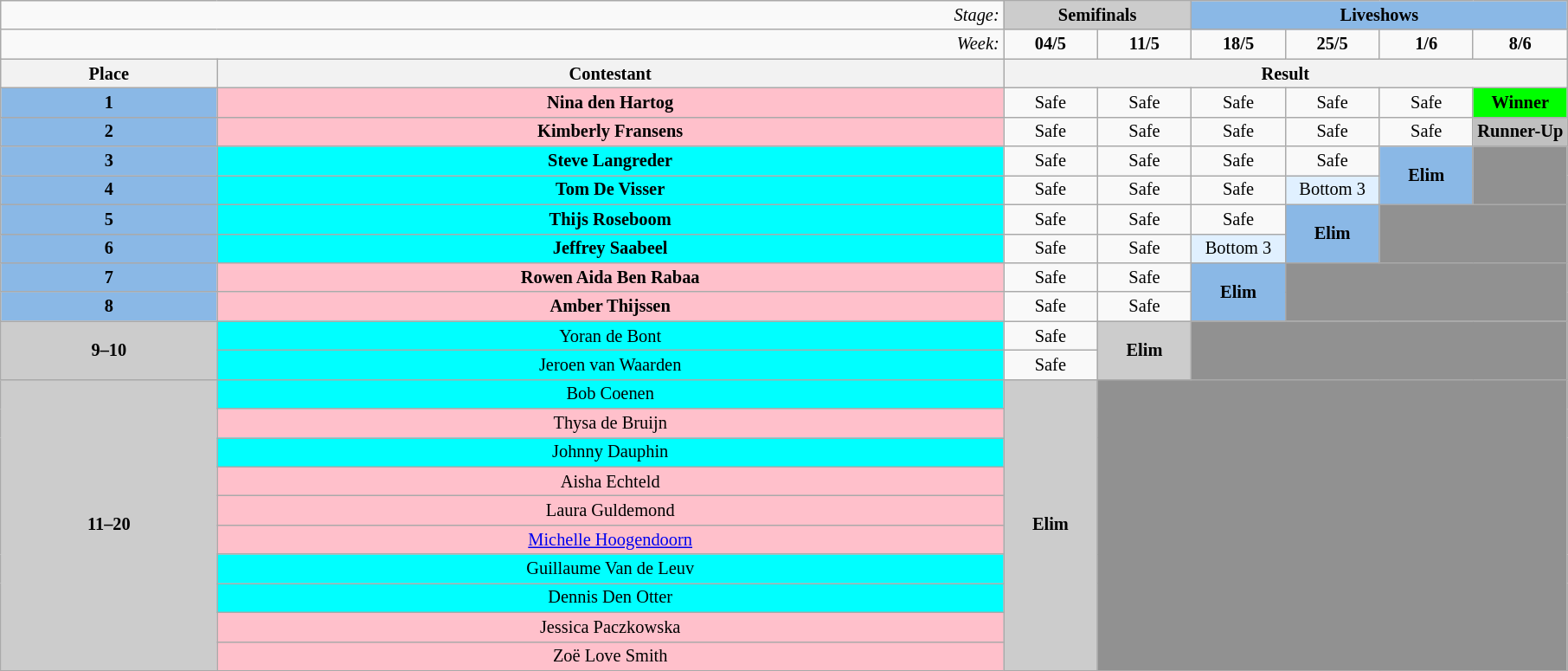<table class="wikitable" style="margin:1em auto; text-align:center; font-size:85%">
<tr>
<td colspan="2" align="right"><em>Stage:</em></td>
<td colspan="2" bgcolor="CCCCCC"><strong>Semifinals</strong></td>
<td colspan="4" bgcolor="8AB8E6"><strong>Liveshows</strong></td>
</tr>
<tr>
<td colspan="2" align="right"><em>Week:</em></td>
<td align="center" width=6%><strong>04/5</strong></td>
<td align="center" width=6%><strong>11/5</strong></td>
<td align="center" width=6%><strong>18/5</strong></td>
<td align="center" width=6%><strong>25/5</strong></td>
<td align="center" width=6%><strong>1/6</strong></td>
<td align="center" width=6%><strong>8/6</strong></td>
</tr>
<tr>
<th>Place</th>
<th>Contestant</th>
<th colspan="12" align="center">Result</th>
</tr>
<tr>
<td align="center" bgcolor="#8AB8E6"><strong>1</strong></td>
<td bgcolor="pink"><strong>Nina den Hartog</strong></td>
<td>Safe</td>
<td>Safe</td>
<td>Safe</td>
<td>Safe</td>
<td>Safe</td>
<td bgcolor="lime"><strong>Winner</strong></td>
</tr>
<tr>
<td align="center" bgcolor="#8AB8E6"><strong>2</strong></td>
<td bgcolor="pink"><strong>Kimberly Fransens</strong></td>
<td>Safe</td>
<td>Safe</td>
<td>Safe</td>
<td>Safe</td>
<td>Safe</td>
<td bgcolor="silver"><strong>Runner-Up</strong></td>
</tr>
<tr>
<td bgcolor="#8AB8E6"  align="center"><strong>3</strong></td>
<td bgcolor="cyan"><strong>Steve Langreder</strong></td>
<td>Safe</td>
<td>Safe</td>
<td>Safe</td>
<td>Safe</td>
<td bgcolor="8AB8E6" rowspan="2"><strong>Elim</strong></td>
<td colspan="2" bgcolor="919191" rowspan="2"></td>
</tr>
<tr>
<td bgcolor="#8AB8E6" align="center"><strong>4</strong></td>
<td bgcolor="cyan"><strong>Tom De Visser</strong></td>
<td>Safe</td>
<td>Safe</td>
<td>Safe</td>
<td bgcolor="E0F0FF" align="center">Bottom 3</td>
</tr>
<tr>
<td bgcolor="#8AB8E6" align="center"><strong>5</strong></td>
<td bgcolor="cyan"><strong>Thijs Roseboom</strong></td>
<td>Safe</td>
<td>Safe</td>
<td>Safe</td>
<td bgcolor="8AB8E6" rowspan="2"><strong>Elim</strong></td>
<td colspan="2" bgcolor="919191" rowspan="2"></td>
</tr>
<tr>
<td bgcolor="#8AB8E6" align="center"><strong>6</strong></td>
<td bgcolor="cyan"><strong>Jeffrey Saabeel</strong></td>
<td>Safe</td>
<td>Safe</td>
<td bgcolor="E0F0FF" align="center">Bottom 3</td>
</tr>
<tr>
<td bgcolor="#8AB8E6"  align="center"><strong>7</strong></td>
<td bgcolor="pink"><strong>Rowen Aida Ben Rabaa</strong></td>
<td>Safe</td>
<td>Safe</td>
<td bgcolor="8AB8E6" rowspan="2"><strong>Elim</strong></td>
<td colspan="3" bgcolor="919191" rowspan="2"></td>
</tr>
<tr>
<td bgcolor="#8AB8E6"  align="center"><strong>8</strong></td>
<td bgcolor="pink"><strong>Amber Thijssen</strong></td>
<td>Safe</td>
<td>Safe</td>
</tr>
<tr>
<td bgcolor="CCCCCC" rowspan="2" align="center"><strong>9–10</strong></td>
<td bgcolor="cyan">Yoran de Bont</td>
<td>Safe</td>
<td bgcolor="CCCCCC" rowspan="2"><strong>Elim</strong></td>
<td colspan="4" bgcolor="919191" rowspan="2"></td>
</tr>
<tr>
<td bgcolor="cyan">Jeroen van Waarden</td>
<td>Safe</td>
</tr>
<tr>
<td bgcolor="CCCCCC" rowspan="10" align="center"><strong>11–20</strong></td>
<td bgcolor="cyan">Bob Coenen</td>
<td bgcolor="CCCCCC" rowspan="10"><strong>Elim</strong></td>
<td colspan="5" bgcolor="919191" rowspan="10"></td>
</tr>
<tr>
<td bgcolor="pink">Thysa de Bruijn</td>
</tr>
<tr>
<td bgcolor="cyan">Johnny Dauphin</td>
</tr>
<tr>
<td bgcolor="pink">Aisha Echteld</td>
</tr>
<tr>
<td bgcolor="pink">Laura Guldemond</td>
</tr>
<tr>
<td bgcolor="pink"><a href='#'>Michelle Hoogendoorn</a></td>
</tr>
<tr>
<td bgcolor="cyan">Guillaume Van de Leuv</td>
</tr>
<tr>
<td bgcolor="cyan">Dennis Den Otter</td>
</tr>
<tr>
<td bgcolor="pink">Jessica Paczkowska</td>
</tr>
<tr>
<td bgcolor="pink">Zoë Love Smith</td>
</tr>
</table>
